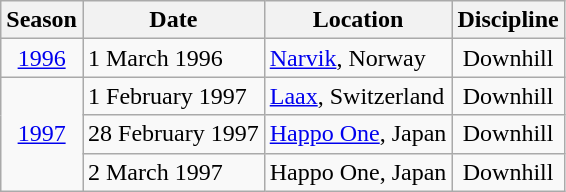<table class="wikitable">
<tr>
<th>Season</th>
<th>Date</th>
<th>Location</th>
<th>Discipline</th>
</tr>
<tr>
<td align=center><a href='#'>1996</a></td>
<td>1 March 1996</td>
<td><a href='#'>Narvik</a>, Norway</td>
<td align=center>Downhill</td>
</tr>
<tr>
<td align=center rowspan=3><a href='#'>1997</a></td>
<td>1 February 1997</td>
<td><a href='#'>Laax</a>, Switzerland</td>
<td align=center>Downhill</td>
</tr>
<tr>
<td>28 February 1997</td>
<td><a href='#'>Happo One</a>, Japan</td>
<td align=center>Downhill</td>
</tr>
<tr>
<td>2 March 1997</td>
<td>Happo One, Japan</td>
<td align=center>Downhill</td>
</tr>
</table>
